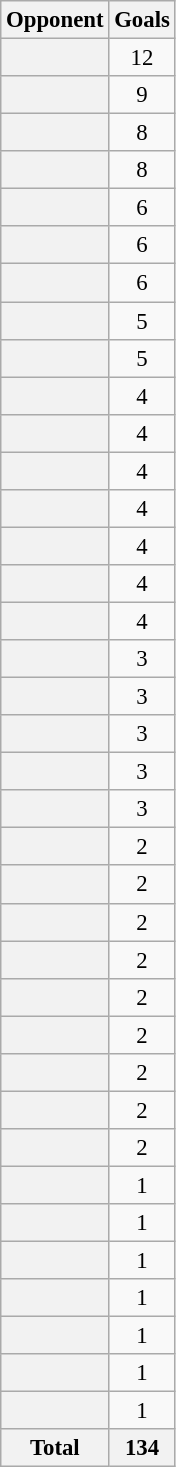<table class="wikitable plainrowheaders sortable" style="text-align:center; font-size:95%">
<tr>
<th scope="col">Opponent</th>
<th scope="col">Goals</th>
</tr>
<tr>
<th scope="row"></th>
<td>12</td>
</tr>
<tr>
<th scope="row"></th>
<td>9</td>
</tr>
<tr>
<th scope="row"></th>
<td>8</td>
</tr>
<tr>
<th scope="row"></th>
<td>8</td>
</tr>
<tr>
<th scope="row"></th>
<td>6</td>
</tr>
<tr>
<th scope="row"></th>
<td>6</td>
</tr>
<tr>
<th scope="row"></th>
<td>6</td>
</tr>
<tr>
<th scope="row"></th>
<td>5</td>
</tr>
<tr>
<th scope="row"></th>
<td>5</td>
</tr>
<tr>
<th scope="row"></th>
<td>4</td>
</tr>
<tr>
<th scope="row"></th>
<td>4</td>
</tr>
<tr>
<th scope="row"></th>
<td>4</td>
</tr>
<tr>
<th scope="row"></th>
<td>4</td>
</tr>
<tr>
<th scope="row"></th>
<td>4</td>
</tr>
<tr>
<th scope="row"></th>
<td>4</td>
</tr>
<tr>
<th scope="row"></th>
<td>4</td>
</tr>
<tr>
<th scope="row"></th>
<td>3</td>
</tr>
<tr>
<th scope="row"></th>
<td>3</td>
</tr>
<tr>
<th scope="row"></th>
<td>3</td>
</tr>
<tr>
<th scope="row"></th>
<td>3</td>
</tr>
<tr>
<th scope="row"></th>
<td>3</td>
</tr>
<tr>
<th scope="row"></th>
<td>2</td>
</tr>
<tr>
<th scope="row"></th>
<td>2</td>
</tr>
<tr>
<th scope="row"></th>
<td>2</td>
</tr>
<tr>
<th scope="row"></th>
<td>2</td>
</tr>
<tr>
<th scope="row"></th>
<td>2</td>
</tr>
<tr>
<th scope="row"></th>
<td>2</td>
</tr>
<tr>
<th scope="row"></th>
<td>2</td>
</tr>
<tr>
<th scope="row"></th>
<td>2</td>
</tr>
<tr>
<th scope="row"></th>
<td>2</td>
</tr>
<tr>
<th scope="row"></th>
<td>1</td>
</tr>
<tr>
<th scope="row"></th>
<td>1</td>
</tr>
<tr>
<th scope="row"></th>
<td>1</td>
</tr>
<tr>
<th scope="row"></th>
<td>1</td>
</tr>
<tr>
<th scope="row"></th>
<td>1</td>
</tr>
<tr>
<th scope="row"></th>
<td>1</td>
</tr>
<tr>
<th scope="row"></th>
<td>1</td>
</tr>
<tr>
<th>Total</th>
<th>134</th>
</tr>
</table>
